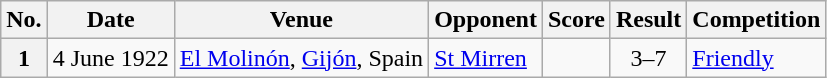<table class="wikitable sortable plainrowheaders">
<tr>
<th scope=col>No.</th>
<th scope=col>Date</th>
<th scope=col>Venue</th>
<th scope=col>Opponent</th>
<th scope=col>Score</th>
<th scope=col>Result</th>
<th scope=col>Competition</th>
</tr>
<tr>
<th scope=row style=text-align:center>1</th>
<td>4 June 1922</td>
<td><a href='#'>El Molinón</a>, <a href='#'>Gijón</a>, Spain</td>
<td> <a href='#'>St Mirren</a></td>
<td align=center></td>
<td align=center>3–7</td>
<td><a href='#'>Friendly</a></td>
</tr>
</table>
